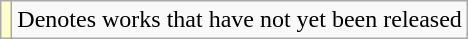<table class="wikitable">
<tr>
<td style="background:#FFFFCC;"></td>
<td>Denotes works that have not yet been released</td>
</tr>
</table>
